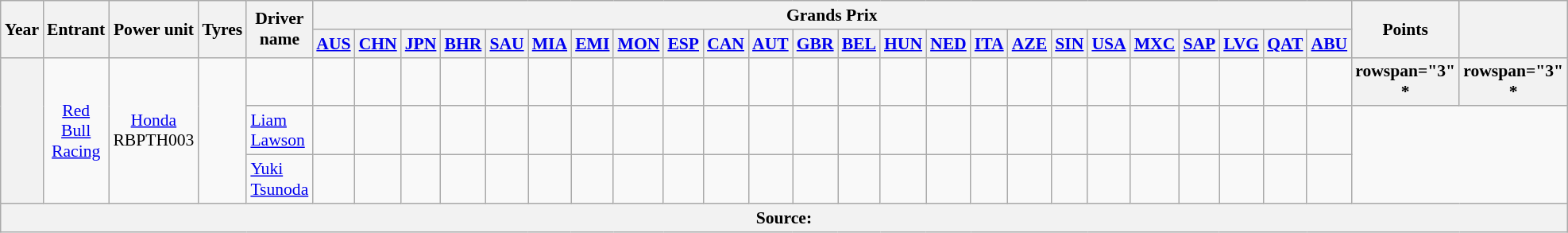<table class="wikitable" style="text-align:center; font-size:90%">
<tr>
<th rowspan="2">Year</th>
<th rowspan="2">Entrant</th>
<th rowspan="2">Power unit</th>
<th rowspan="2">Tyres</th>
<th rowspan="2">Driver name</th>
<th colspan="24">Grands Prix</th>
<th rowspan="2">Points</th>
<th rowspan="2"></th>
</tr>
<tr>
<th><a href='#'>AUS</a></th>
<th><a href='#'>CHN</a></th>
<th><a href='#'>JPN</a></th>
<th><a href='#'>BHR</a></th>
<th><a href='#'>SAU</a></th>
<th><a href='#'>MIA</a></th>
<th><a href='#'>EMI</a></th>
<th><a href='#'>MON</a></th>
<th><a href='#'>ESP</a></th>
<th><a href='#'>CAN</a></th>
<th><a href='#'>AUT</a></th>
<th><a href='#'>GBR</a></th>
<th><a href='#'>BEL</a></th>
<th><a href='#'>HUN</a></th>
<th><a href='#'>NED</a></th>
<th><a href='#'>ITA</a></th>
<th><a href='#'>AZE</a></th>
<th><a href='#'>SIN</a></th>
<th><a href='#'>USA</a></th>
<th><a href='#'>MXC</a></th>
<th><a href='#'>SAP</a></th>
<th><a href='#'>LVG</a></th>
<th><a href='#'>QAT</a></th>
<th><a href='#'>ABU</a></th>
</tr>
<tr>
<th rowspan="3"></th>
<td rowspan="3"><a href='#'>Red Bull Racing</a></td>
<td rowspan="3"><a href='#'>Honda</a> RBPTH003</td>
<td rowspan="3"></td>
<td align=left></td>
<td></td>
<td></td>
<td></td>
<td></td>
<td></td>
<td></td>
<td></td>
<td></td>
<td></td>
<td></td>
<td></td>
<td></td>
<td></td>
<td></td>
<td></td>
<td></td>
<td></td>
<td></td>
<td></td>
<td></td>
<td></td>
<td></td>
<td></td>
<td></td>
<th>rowspan="3" *</th>
<th>rowspan="3" *</th>
</tr>
<tr>
<td align=left> <a href='#'>Liam Lawson</a></td>
<td></td>
<td></td>
<td></td>
<td></td>
<td></td>
<td></td>
<td></td>
<td></td>
<td></td>
<td></td>
<td></td>
<td></td>
<td></td>
<td></td>
<td></td>
<td></td>
<td></td>
<td></td>
<td></td>
<td></td>
<td></td>
<td></td>
<td></td>
<td></td>
</tr>
<tr>
<td align=left> <a href='#'>Yuki Tsunoda</a></td>
<td></td>
<td></td>
<td></td>
<td></td>
<td></td>
<td></td>
<td></td>
<td></td>
<td></td>
<td></td>
<td></td>
<td></td>
<td></td>
<td></td>
<td></td>
<td></td>
<td></td>
<td></td>
<td></td>
<td></td>
<td></td>
<td></td>
<td></td>
<td></td>
</tr>
<tr>
<th colspan="31">Source:</th>
</tr>
</table>
